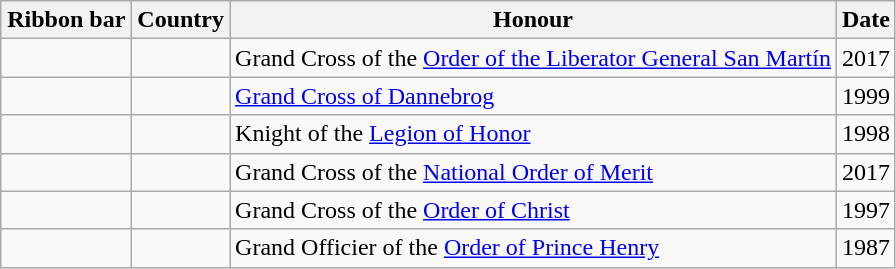<table class="wikitable">
<tr>
<th style="width:80px;">Ribbon bar</th>
<th>Country</th>
<th>Honour</th>
<th>Date</th>
</tr>
<tr>
<td></td>
<td></td>
<td>Grand Cross of the <a href='#'>Order of the Liberator General San Martín</a></td>
<td>2017</td>
</tr>
<tr>
<td></td>
<td></td>
<td><a href='#'>Grand Cross of Dannebrog</a></td>
<td>1999</td>
</tr>
<tr>
<td></td>
<td></td>
<td>Knight of the <a href='#'>Legion of Honor</a></td>
<td>1998</td>
</tr>
<tr>
<td></td>
<td></td>
<td>Grand Cross of the <a href='#'>National Order of Merit</a></td>
<td>2017</td>
</tr>
<tr>
<td></td>
<td></td>
<td>Grand Cross of the <a href='#'>Order of Christ</a></td>
<td>1997</td>
</tr>
<tr>
<td></td>
<td></td>
<td>Grand Officier of the <a href='#'>Order of Prince Henry</a></td>
<td>1987</td>
</tr>
</table>
